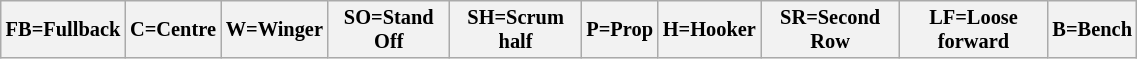<table class="wikitable"  style="font-size:85%; width:60%;">
<tr>
<th>FB=Fullback</th>
<th>C=Centre</th>
<th>W=Winger</th>
<th>SO=Stand Off</th>
<th>SH=Scrum half</th>
<th>P=Prop</th>
<th>H=Hooker</th>
<th>SR=Second Row</th>
<th>LF=Loose forward</th>
<th>B=Bench</th>
</tr>
</table>
